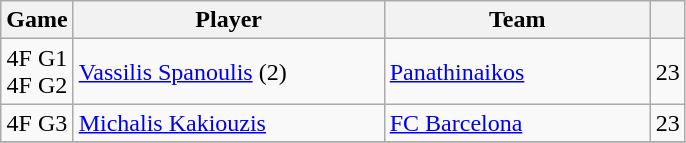<table class="wikitable sortable" style="text-align: center;">
<tr>
<th>Game</th>
<th style="width:200px;">Player</th>
<th style="width:170px;">Team</th>
<th></th>
</tr>
<tr>
<td>4F G1<br>4F G2</td>
<td align="left"> <a href='#'>Vassilis Spanoulis</a> (2)</td>
<td align="left"> <a href='#'>Panathinaikos</a></td>
<td>23</td>
</tr>
<tr>
<td>4F G3</td>
<td align="left"> <a href='#'>Michalis Kakiouzis</a></td>
<td align="left"> <a href='#'>FC Barcelona</a></td>
<td>23</td>
</tr>
<tr>
</tr>
</table>
